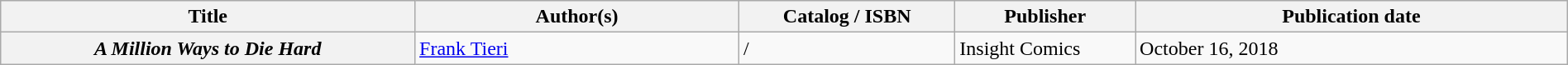<table class="wikitable sortable" style="width:100%;">
<tr>
<th scope="col" style="width:23%;">Title</th>
<th scope="col" style="width:18%;">Author(s)</th>
<th scope="col" style="width:12%;">Catalog / ISBN</th>
<th scope="col" style="width:10%;">Publisher</th>
<th scope="col" style="width:24%;">Publication date</th>
</tr>
<tr>
<th><em>A Million Ways to Die Hard</em></th>
<td><a href='#'>Frank Tieri</a></td>
<td> / </td>
<td>Insight Comics</td>
<td>October 16, 2018</td>
</tr>
</table>
